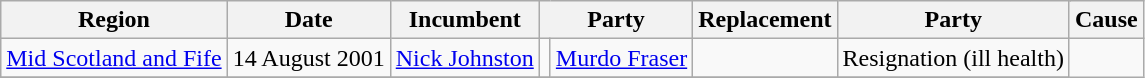<table class="wikitable" colspan=9||->
<tr>
<th>Region</th>
<th>Date</th>
<th>Incumbent</th>
<th colspan=2>Party</th>
<th>Replacement</th>
<th colspan=2>Party</th>
<th>Cause</th>
</tr>
<tr>
<td><a href='#'>Mid Scotland and Fife</a></td>
<td>14 August 2001</td>
<td><a href='#'>Nick Johnston</a></td>
<td></td>
<td><a href='#'>Murdo Fraser</a></td>
<td></td>
<td>Resignation (ill health)</td>
</tr>
<tr>
</tr>
</table>
